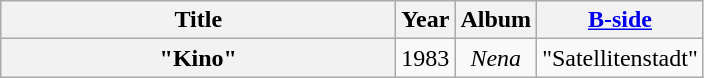<table class="wikitable plainrowheaders" style="text-align:center;">
<tr>
<th scope="col" style="width:16em;">Title</th>
<th scope="col">Year</th>
<th scope="col">Album</th>
<th scope="col"><a href='#'>B-side</a></th>
</tr>
<tr>
<th scope="row">"Kino"</th>
<td>1983</td>
<td><em>Nena</em></td>
<td>"Satellitenstadt"</td>
</tr>
</table>
